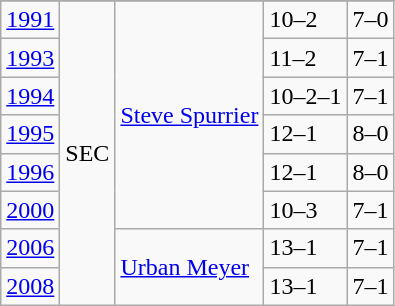<table class="wikitable">
<tr>
</tr>
<tr>
<td><a href='#'>1991</a></td>
<td rowspan="8">SEC</td>
<td rowspan="6"><a href='#'>Steve Spurrier</a></td>
<td>10–2</td>
<td>7–0</td>
</tr>
<tr>
<td><a href='#'>1993</a></td>
<td>11–2</td>
<td>7–1</td>
</tr>
<tr>
<td><a href='#'>1994</a></td>
<td>10–2–1</td>
<td>7–1</td>
</tr>
<tr>
<td><a href='#'>1995</a></td>
<td>12–1</td>
<td>8–0</td>
</tr>
<tr>
<td><a href='#'>1996</a></td>
<td>12–1</td>
<td>8–0</td>
</tr>
<tr>
<td><a href='#'>2000</a></td>
<td>10–3</td>
<td>7–1</td>
</tr>
<tr>
<td><a href='#'>2006</a></td>
<td rowspan="2"><a href='#'>Urban Meyer</a></td>
<td>13–1</td>
<td>7–1</td>
</tr>
<tr>
<td><a href='#'>2008</a></td>
<td>13–1</td>
<td>7–1</td>
</tr>
</table>
